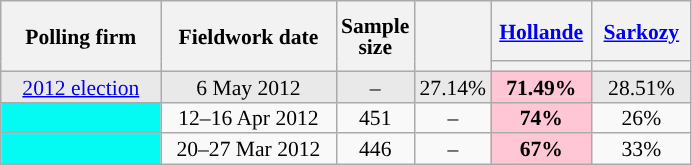<table class="wikitable sortable" style="text-align:center;font-size:90%;line-height:14px;">
<tr style="height:40px;">
<th style="width:100px;" rowspan="2">Polling firm</th>
<th style="width:110px;" rowspan="2">Fieldwork date</th>
<th style="width:35px;" rowspan="2">Sample<br>size</th>
<th style="width:30px;" rowspan="2"></th>
<th class="unsortable" style="width:60px;"><a href='#'>Hollande</a><br></th>
<th class="unsortable" style="width:60px;"><a href='#'>Sarkozy</a><br></th>
</tr>
<tr>
<th style="background:"></th>
<th style="background:"></th>
</tr>
<tr style="background:#E9E9E9;">
<td><a href='#'>2012 election</a></td>
<td data-sort-value="2012-05-06">6 May 2012</td>
<td>–</td>
<td>27.14%</td>
<td style="background:#FFC6D5;"><strong>71.49%</strong></td>
<td>28.51%</td>
</tr>
<tr>
<td style="background:#04FBF4;"></td>
<td data-sort-value="2012-04-16">12–16 Apr 2012</td>
<td>451</td>
<td>–</td>
<td style="background:#FFC6D5;"><strong>74%</strong></td>
<td>26%</td>
</tr>
<tr>
<td style="background:#04FBF4;"> </td>
<td data-sort-value="2012-03-27">20–27 Mar 2012</td>
<td>446</td>
<td>–</td>
<td style="background:#FFC6D5;"><strong>67%</strong></td>
<td>33%</td>
</tr>
</table>
